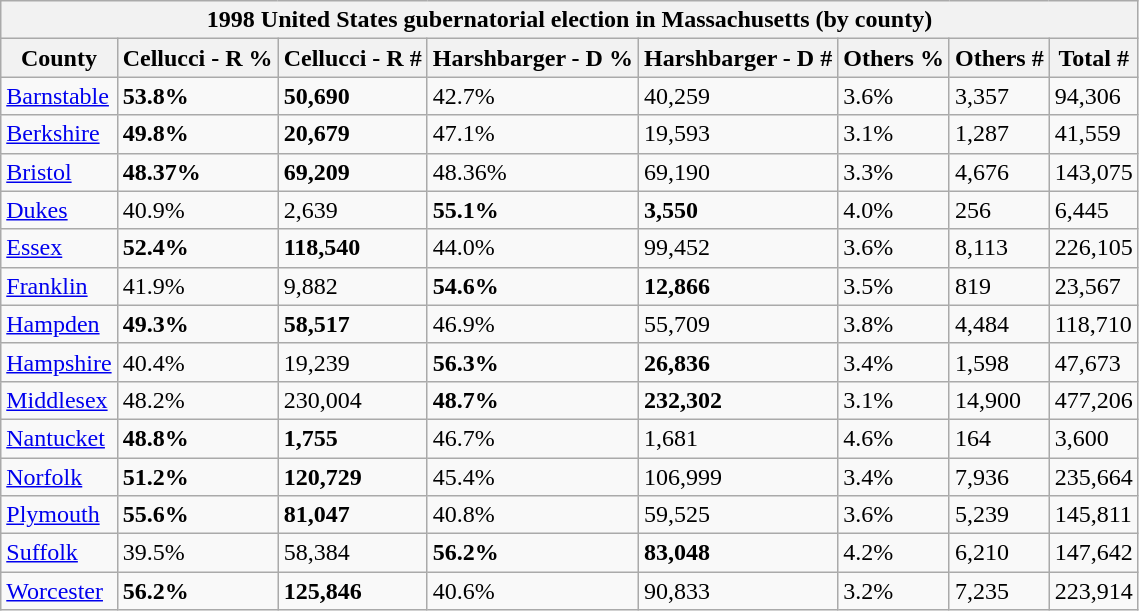<table class="wikitable sortable">
<tr>
<th colspan="8">1998 United States gubernatorial election in Massachusetts (by county) </th>
</tr>
<tr>
<th>County</th>
<th>Cellucci - R %</th>
<th>Cellucci - R #</th>
<th>Harshbarger - D %</th>
<th>Harshbarger - D #</th>
<th>Others %</th>
<th>Others #</th>
<th>Total #</th>
</tr>
<tr>
<td><a href='#'>Barnstable</a></td>
<td><strong>53.8%</strong></td>
<td><strong>50,690</strong></td>
<td>42.7%</td>
<td>40,259</td>
<td>3.6%</td>
<td>3,357</td>
<td>94,306</td>
</tr>
<tr>
<td><a href='#'>Berkshire</a></td>
<td><strong>49.8%</strong></td>
<td><strong>20,679</strong></td>
<td>47.1%</td>
<td>19,593</td>
<td>3.1%</td>
<td>1,287</td>
<td>41,559</td>
</tr>
<tr>
<td><a href='#'>Bristol</a></td>
<td><strong>48.37%</strong></td>
<td><strong>69,209</strong></td>
<td>48.36%</td>
<td>69,190</td>
<td>3.3%</td>
<td>4,676</td>
<td>143,075</td>
</tr>
<tr>
<td><a href='#'>Dukes</a></td>
<td>40.9%</td>
<td>2,639</td>
<td><strong>55.1%</strong></td>
<td><strong>3,550</strong></td>
<td>4.0%</td>
<td>256</td>
<td>6,445</td>
</tr>
<tr>
<td><a href='#'>Essex</a></td>
<td><strong>52.4%</strong></td>
<td><strong>118,540</strong></td>
<td>44.0%</td>
<td>99,452</td>
<td>3.6%</td>
<td>8,113</td>
<td>226,105</td>
</tr>
<tr>
<td><a href='#'>Franklin</a></td>
<td>41.9%</td>
<td>9,882</td>
<td><strong>54.6%</strong></td>
<td><strong>12,866</strong></td>
<td>3.5%</td>
<td>819</td>
<td>23,567</td>
</tr>
<tr>
<td><a href='#'>Hampden</a></td>
<td><strong>49.3%</strong></td>
<td><strong>58,517</strong></td>
<td>46.9%</td>
<td>55,709</td>
<td>3.8%</td>
<td>4,484</td>
<td>118,710</td>
</tr>
<tr>
<td><a href='#'>Hampshire</a></td>
<td>40.4%</td>
<td>19,239</td>
<td><strong>56.3%</strong></td>
<td><strong>26,836</strong></td>
<td>3.4%</td>
<td>1,598</td>
<td>47,673</td>
</tr>
<tr>
<td><a href='#'>Middlesex</a></td>
<td>48.2%</td>
<td>230,004</td>
<td><strong>48.7%</strong></td>
<td><strong>232,302</strong></td>
<td>3.1%</td>
<td>14,900</td>
<td>477,206</td>
</tr>
<tr>
<td><a href='#'>Nantucket</a></td>
<td><strong>48.8%</strong></td>
<td><strong>1,755</strong></td>
<td>46.7%</td>
<td>1,681</td>
<td>4.6%</td>
<td>164</td>
<td>3,600</td>
</tr>
<tr>
<td><a href='#'>Norfolk</a></td>
<td><strong>51.2%</strong></td>
<td><strong>120,729</strong></td>
<td>45.4%</td>
<td>106,999</td>
<td>3.4%</td>
<td>7,936</td>
<td>235,664</td>
</tr>
<tr>
<td><a href='#'>Plymouth</a></td>
<td><strong>55.6%</strong></td>
<td><strong>81,047</strong></td>
<td>40.8%</td>
<td>59,525</td>
<td>3.6%</td>
<td>5,239</td>
<td>145,811</td>
</tr>
<tr>
<td><a href='#'>Suffolk</a></td>
<td>39.5%</td>
<td>58,384</td>
<td><strong>56.2%</strong></td>
<td><strong>83,048</strong></td>
<td>4.2%</td>
<td>6,210</td>
<td>147,642</td>
</tr>
<tr>
<td><a href='#'>Worcester</a></td>
<td><strong>56.2%</strong></td>
<td><strong>125,846</strong></td>
<td>40.6%</td>
<td>90,833</td>
<td>3.2%</td>
<td>7,235</td>
<td>223,914</td>
</tr>
</table>
